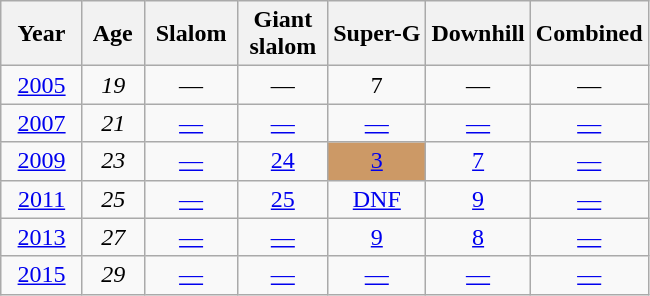<table class=wikitable style="text-align:center">
<tr>
<th>  Year  </th>
<th> Age </th>
<th> Slalom </th>
<th>Giant<br> slalom </th>
<th>Super-G</th>
<th>Downhill</th>
<th>Combined</th>
</tr>
<tr>
<td><a href='#'>2005</a></td>
<td><em>19</em></td>
<td>—</td>
<td>—</td>
<td>7</td>
<td>—</td>
<td>—</td>
</tr>
<tr>
<td><a href='#'>2007</a></td>
<td><em>21</em></td>
<td><a href='#'>—</a></td>
<td><a href='#'>—</a></td>
<td><a href='#'>—</a></td>
<td><a href='#'>—</a></td>
<td><a href='#'>—</a></td>
</tr>
<tr>
<td><a href='#'>2009</a></td>
<td><em>23</em></td>
<td><a href='#'>—</a></td>
<td><a href='#'>24</a></td>
<td style="background:#c96;"><a href='#'>3</a></td>
<td><a href='#'>7</a></td>
<td><a href='#'>—</a></td>
</tr>
<tr>
<td><a href='#'>2011</a></td>
<td><em>25</em></td>
<td><a href='#'>—</a></td>
<td><a href='#'>25</a></td>
<td><a href='#'>DNF</a></td>
<td><a href='#'>9</a></td>
<td><a href='#'>—</a></td>
</tr>
<tr>
<td><a href='#'>2013</a></td>
<td><em>27</em></td>
<td><a href='#'>—</a></td>
<td><a href='#'>—</a></td>
<td><a href='#'>9</a></td>
<td><a href='#'>8</a></td>
<td><a href='#'>—</a></td>
</tr>
<tr>
<td><a href='#'>2015</a></td>
<td><em>29</em></td>
<td><a href='#'>—</a></td>
<td><a href='#'>—</a></td>
<td><a href='#'>—</a></td>
<td><a href='#'>—</a></td>
<td><a href='#'>—</a></td>
</tr>
</table>
